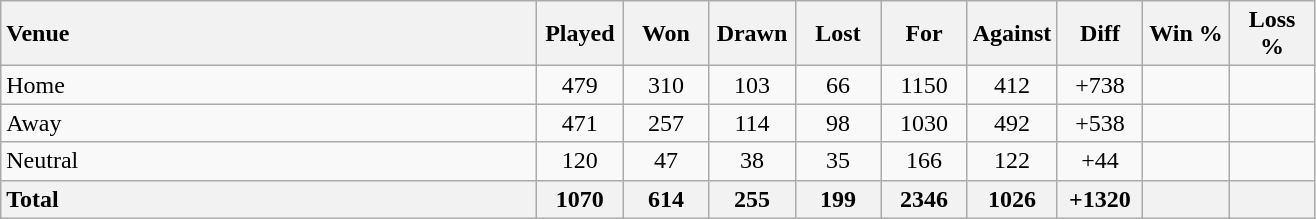<table class="wikitable sortable" style="text-align:center;">
<tr>
<th style="width:350px; text-align:left;">Venue</th>
<th style="width:50px;">Played</th>
<th style="width:50px;">Won</th>
<th style="width:50px;">Drawn</th>
<th style="width:50px;">Lost</th>
<th style="width:50px;">For</th>
<th style="width:50px;">Against</th>
<th style="width:50px;">Diff</th>
<th style="width:50px;">Win %</th>
<th style="width:50px;">Loss %</th>
</tr>
<tr>
<td style="text-align:left;">Home</td>
<td>479</td>
<td>310</td>
<td>103</td>
<td>66</td>
<td>1150</td>
<td>412</td>
<td>+738</td>
<td></td>
<td></td>
</tr>
<tr>
<td style="text-align:left;">Away</td>
<td>471</td>
<td>257</td>
<td>114</td>
<td>98</td>
<td>1030</td>
<td>492</td>
<td>+538</td>
<td></td>
<td></td>
</tr>
<tr>
<td style="text-align:left;">Neutral</td>
<td>120</td>
<td>47</td>
<td>38</td>
<td>35</td>
<td>166</td>
<td>122</td>
<td>+44</td>
<td></td>
<td></td>
</tr>
<tr class="sortbottom">
<th style="text-align:left;"><strong>Total</strong></th>
<th>1070</th>
<th>614</th>
<th>255</th>
<th>199</th>
<th>2346</th>
<th>1026</th>
<th>+1320</th>
<th></th>
<th></th>
</tr>
</table>
